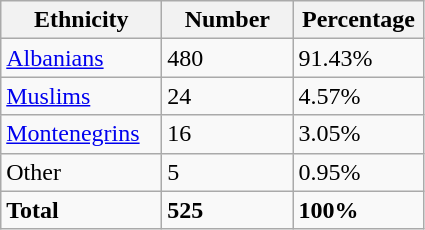<table class="wikitable">
<tr>
<th width="100px">Ethnicity</th>
<th width="80px">Number</th>
<th width="80px">Percentage</th>
</tr>
<tr>
<td><a href='#'>Albanians</a></td>
<td>480</td>
<td>91.43%</td>
</tr>
<tr>
<td><a href='#'>Muslims</a></td>
<td>24</td>
<td>4.57%</td>
</tr>
<tr>
<td><a href='#'>Montenegrins</a></td>
<td>16</td>
<td>3.05%</td>
</tr>
<tr>
<td>Other</td>
<td>5</td>
<td>0.95%</td>
</tr>
<tr>
<td><strong>Total</strong></td>
<td><strong>525</strong></td>
<td><strong>100%</strong></td>
</tr>
</table>
